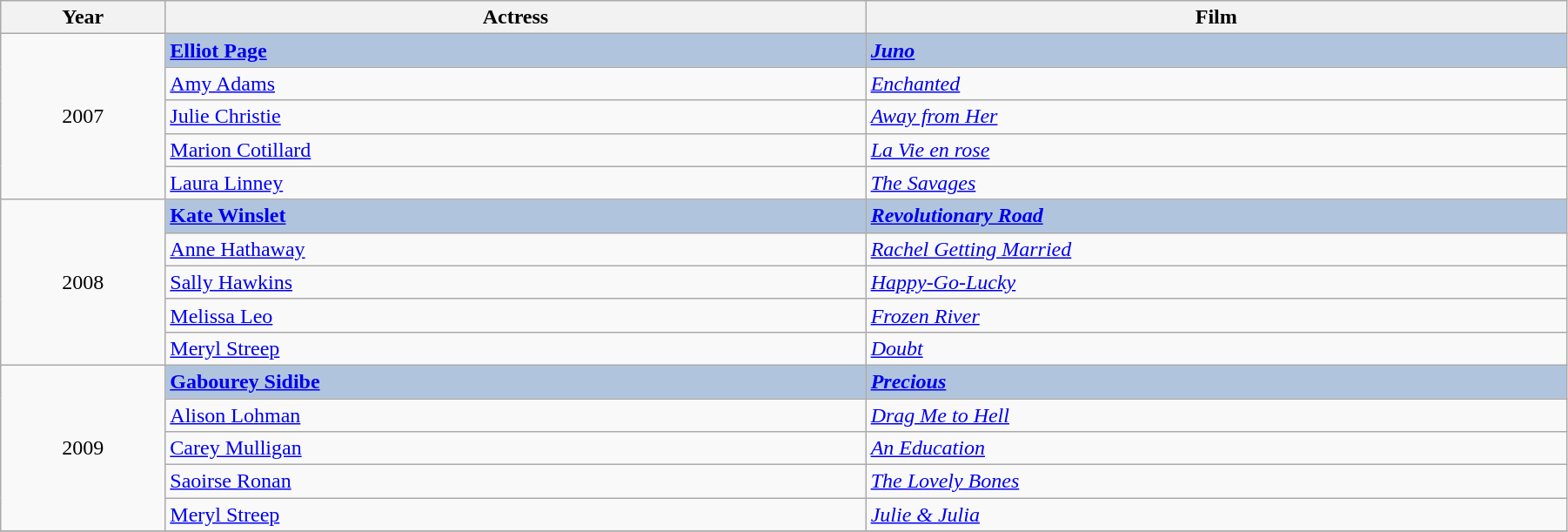<table class="wikitable" width="95%" cellpadding="5">
<tr>
<th width="100"><strong>Year</strong></th>
<th width="450"><strong>Actress</strong></th>
<th width="450"><strong>Film</strong></th>
</tr>
<tr>
<td rowspan=5 style="text-align:center;">2007<br></td>
<td style="background:#B0C4DE;"><strong><a href='#'>Elliot Page</a></strong></td>
<td style="background:#B0C4DE;"><strong><em><a href='#'>Juno</a></em></strong></td>
</tr>
<tr>
<td><a href='#'>Amy Adams</a></td>
<td><em><a href='#'>Enchanted</a></em></td>
</tr>
<tr>
<td><a href='#'>Julie Christie</a></td>
<td><em><a href='#'>Away from Her</a></em></td>
</tr>
<tr>
<td><a href='#'>Marion Cotillard</a></td>
<td><em><a href='#'>La Vie en rose</a></em></td>
</tr>
<tr>
<td><a href='#'>Laura Linney</a></td>
<td><em><a href='#'>The Savages</a></em></td>
</tr>
<tr>
<td rowspan=5 style="text-align:center;">2008<br></td>
<td style="background:#B0C4DE;"><strong><a href='#'>Kate Winslet</a></strong></td>
<td style="background:#B0C4DE;"><strong><em><a href='#'>Revolutionary Road</a></em></strong></td>
</tr>
<tr>
<td><a href='#'>Anne Hathaway</a></td>
<td><em><a href='#'>Rachel Getting Married</a></em></td>
</tr>
<tr>
<td><a href='#'>Sally Hawkins</a></td>
<td><em><a href='#'>Happy-Go-Lucky</a></em></td>
</tr>
<tr>
<td><a href='#'>Melissa Leo</a></td>
<td><em><a href='#'>Frozen River</a></em></td>
</tr>
<tr>
<td><a href='#'>Meryl Streep</a></td>
<td><em><a href='#'>Doubt</a></em></td>
</tr>
<tr>
<td rowspan=5 style="text-align:center;">2009<br></td>
<td style="background:#B0C4DE;"><strong><a href='#'>Gabourey Sidibe</a></strong></td>
<td style="background:#B0C4DE;"><strong><em><a href='#'>Precious</a></em></strong></td>
</tr>
<tr>
<td><a href='#'>Alison Lohman</a></td>
<td><em><a href='#'>Drag Me to Hell</a></em></td>
</tr>
<tr>
<td><a href='#'>Carey Mulligan</a></td>
<td><em><a href='#'>An Education</a></em></td>
</tr>
<tr>
<td><a href='#'>Saoirse Ronan</a></td>
<td><em><a href='#'>The Lovely Bones</a></em></td>
</tr>
<tr>
<td><a href='#'>Meryl Streep</a></td>
<td><em><a href='#'>Julie & Julia</a></em></td>
</tr>
<tr>
</tr>
</table>
